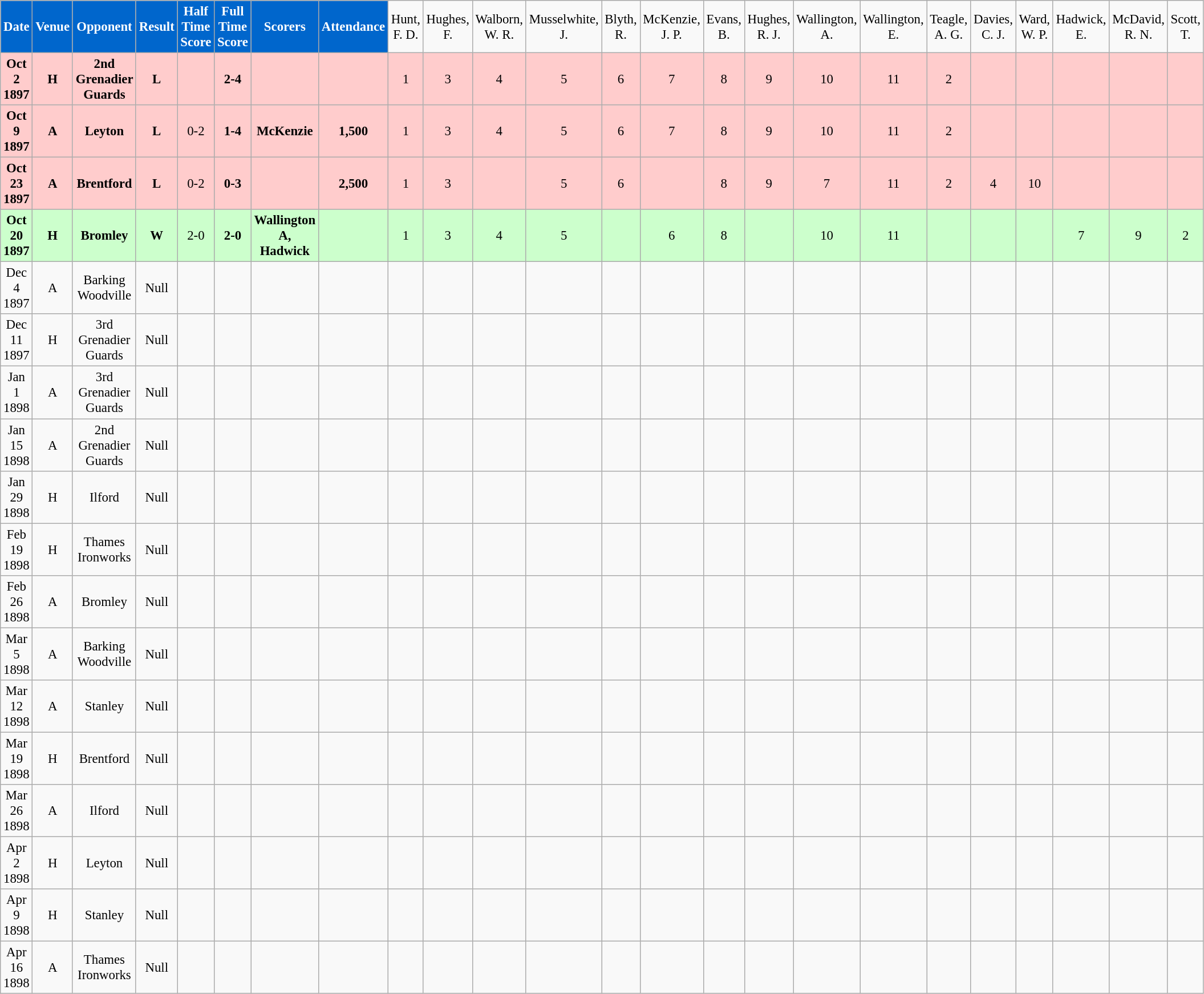<table class="wikitable sortable" style="font-size:95%; text-align:center">
<tr>
<td style="background:#0066CC; color:#FFFFFF; text-align:center;"><strong>Date</strong></td>
<td style="background:#0066CC; color:#FFFFFF; text-align:center;"><strong>Venue</strong></td>
<td style="background:#0066CC; color:#FFFFFF; text-align:center;"><strong>Opponent</strong></td>
<td style="background:#0066CC; color:#FFFFFF; text-align:center;"><strong>Result</strong></td>
<td style="background:#0066CC; color:#FFFFFF; text-align:center;"><strong>Half Time Score</strong></td>
<td style="background:#0066CC; color:#FFFFFF; text-align:center;"><strong>Full Time Score</strong></td>
<td style="background:#0066CC; color:#FFFFFF; text-align:center;"><strong>Scorers</strong></td>
<td style="background:#0066CC; color:#FFFFFF; text-align:center;"><strong>Attendance</strong></td>
<td>Hunt, F. D.</td>
<td>Hughes, F.</td>
<td>Walborn, W. R.</td>
<td>Musselwhite, J.</td>
<td>Blyth, R.</td>
<td>McKenzie, J. P.</td>
<td>Evans, B.</td>
<td>Hughes, R. J.</td>
<td>Wallington, A.</td>
<td>Wallington, E.</td>
<td>Teagle, A. G.</td>
<td>Davies, C. J.</td>
<td>Ward, W. P.</td>
<td>Hadwick, E.</td>
<td>McDavid, R. N.</td>
<td>Scott, T.</td>
</tr>
<tr bgcolor="#FFCCCC">
<td><strong>Oct 2 1897</strong></td>
<td><strong>H</strong></td>
<td><strong>2nd Grenadier Guards</strong></td>
<td><strong>L</strong></td>
<td></td>
<td><strong>2-4</strong></td>
<td></td>
<td></td>
<td>1</td>
<td>3</td>
<td>4</td>
<td>5</td>
<td>6</td>
<td>7</td>
<td>8</td>
<td>9</td>
<td>10</td>
<td>11</td>
<td>2</td>
<td></td>
<td></td>
<td></td>
<td></td>
<td></td>
</tr>
<tr bgcolor="#FFCCCC">
<td><strong>Oct 9 1897</strong></td>
<td><strong>A</strong></td>
<td><strong>Leyton</strong></td>
<td><strong>L</strong></td>
<td>0-2</td>
<td><strong>1-4</strong></td>
<td><strong>McKenzie</strong></td>
<td><strong>1,500</strong></td>
<td>1</td>
<td>3</td>
<td>4</td>
<td>5</td>
<td>6</td>
<td>7</td>
<td>8</td>
<td>9</td>
<td>10</td>
<td>11</td>
<td>2</td>
<td></td>
<td></td>
<td></td>
<td></td>
<td></td>
</tr>
<tr bgcolor="#FFCCCC">
<td><strong>Oct 23 1897</strong></td>
<td><strong>A</strong></td>
<td><strong>Brentford</strong></td>
<td><strong>L</strong></td>
<td>0-2</td>
<td><strong>0-3</strong></td>
<td></td>
<td><strong>2,500</strong></td>
<td>1</td>
<td>3</td>
<td></td>
<td>5</td>
<td>6</td>
<td></td>
<td>8</td>
<td>9</td>
<td>7</td>
<td>11</td>
<td>2</td>
<td>4</td>
<td>10</td>
<td></td>
<td></td>
<td></td>
</tr>
<tr bgcolor="#CCFFCC">
<td><strong>Oct 20 1897</strong></td>
<td><strong>H</strong></td>
<td><strong>Bromley</strong></td>
<td><strong>W</strong></td>
<td>2-0</td>
<td><strong>2-0</strong></td>
<td><strong>Wallington A, Hadwick</strong></td>
<td></td>
<td>1</td>
<td>3</td>
<td>4</td>
<td>5</td>
<td></td>
<td>6</td>
<td>8</td>
<td></td>
<td>10</td>
<td>11</td>
<td></td>
<td></td>
<td></td>
<td>7</td>
<td>9</td>
<td>2</td>
</tr>
<tr>
<td>Dec 4 1897</td>
<td>A</td>
<td>Barking Woodville</td>
<td>Null</td>
<td></td>
<td></td>
<td></td>
<td></td>
<td></td>
<td></td>
<td></td>
<td></td>
<td></td>
<td></td>
<td></td>
<td></td>
<td></td>
<td></td>
<td></td>
<td></td>
<td></td>
<td></td>
<td></td>
<td></td>
</tr>
<tr>
<td>Dec 11 1897</td>
<td>H</td>
<td>3rd Grenadier Guards</td>
<td>Null</td>
<td></td>
<td></td>
<td></td>
<td></td>
<td></td>
<td></td>
<td></td>
<td></td>
<td></td>
<td></td>
<td></td>
<td></td>
<td></td>
<td></td>
<td></td>
<td></td>
<td></td>
<td></td>
<td></td>
<td></td>
</tr>
<tr>
<td>Jan 1 1898</td>
<td>A</td>
<td>3rd Grenadier Guards</td>
<td>Null</td>
<td></td>
<td></td>
<td></td>
<td></td>
<td></td>
<td></td>
<td></td>
<td></td>
<td></td>
<td></td>
<td></td>
<td></td>
<td></td>
<td></td>
<td></td>
<td></td>
<td></td>
<td></td>
<td></td>
<td></td>
</tr>
<tr>
<td>Jan 15 1898</td>
<td>A</td>
<td>2nd Grenadier Guards</td>
<td>Null</td>
<td></td>
<td></td>
<td></td>
<td></td>
<td></td>
<td></td>
<td></td>
<td></td>
<td></td>
<td></td>
<td></td>
<td></td>
<td></td>
<td></td>
<td></td>
<td></td>
<td></td>
<td></td>
<td></td>
<td></td>
</tr>
<tr>
<td>Jan 29 1898</td>
<td>H</td>
<td>Ilford</td>
<td>Null</td>
<td></td>
<td></td>
<td></td>
<td></td>
<td></td>
<td></td>
<td></td>
<td></td>
<td></td>
<td></td>
<td></td>
<td></td>
<td></td>
<td></td>
<td></td>
<td></td>
<td></td>
<td></td>
<td></td>
<td></td>
</tr>
<tr>
<td>Feb 19 1898</td>
<td>H</td>
<td>Thames Ironworks</td>
<td>Null</td>
<td></td>
<td></td>
<td></td>
<td></td>
<td></td>
<td></td>
<td></td>
<td></td>
<td></td>
<td></td>
<td></td>
<td></td>
<td></td>
<td></td>
<td></td>
<td></td>
<td></td>
<td></td>
<td></td>
<td></td>
</tr>
<tr>
<td>Feb 26 1898</td>
<td>A</td>
<td>Bromley</td>
<td>Null</td>
<td></td>
<td></td>
<td></td>
<td></td>
<td></td>
<td></td>
<td></td>
<td></td>
<td></td>
<td></td>
<td></td>
<td></td>
<td></td>
<td></td>
<td></td>
<td></td>
<td></td>
<td></td>
<td></td>
<td></td>
</tr>
<tr>
<td>Mar 5 1898</td>
<td>A</td>
<td>Barking Woodville</td>
<td>Null</td>
<td></td>
<td></td>
<td></td>
<td></td>
<td></td>
<td></td>
<td></td>
<td></td>
<td></td>
<td></td>
<td></td>
<td></td>
<td></td>
<td></td>
<td></td>
<td></td>
<td></td>
<td></td>
<td></td>
<td></td>
</tr>
<tr>
<td>Mar 12 1898</td>
<td>A</td>
<td>Stanley</td>
<td>Null</td>
<td></td>
<td></td>
<td></td>
<td></td>
<td></td>
<td></td>
<td></td>
<td></td>
<td></td>
<td></td>
<td></td>
<td></td>
<td></td>
<td></td>
<td></td>
<td></td>
<td></td>
<td></td>
<td></td>
<td></td>
</tr>
<tr>
<td>Mar 19 1898</td>
<td>H</td>
<td>Brentford</td>
<td>Null</td>
<td></td>
<td></td>
<td></td>
<td></td>
<td></td>
<td></td>
<td></td>
<td></td>
<td></td>
<td></td>
<td></td>
<td></td>
<td></td>
<td></td>
<td></td>
<td></td>
<td></td>
<td></td>
<td></td>
<td></td>
</tr>
<tr>
<td>Mar 26 1898</td>
<td>A</td>
<td>Ilford</td>
<td>Null</td>
<td></td>
<td></td>
<td></td>
<td></td>
<td></td>
<td></td>
<td></td>
<td></td>
<td></td>
<td></td>
<td></td>
<td></td>
<td></td>
<td></td>
<td></td>
<td></td>
<td></td>
<td></td>
<td></td>
<td></td>
</tr>
<tr>
<td>Apr 2 1898</td>
<td>H</td>
<td>Leyton</td>
<td>Null</td>
<td></td>
<td></td>
<td></td>
<td></td>
<td></td>
<td></td>
<td></td>
<td></td>
<td></td>
<td></td>
<td></td>
<td></td>
<td></td>
<td></td>
<td></td>
<td></td>
<td></td>
<td></td>
<td></td>
<td></td>
</tr>
<tr>
<td>Apr 9 1898</td>
<td>H</td>
<td>Stanley</td>
<td>Null</td>
<td></td>
<td></td>
<td></td>
<td></td>
<td></td>
<td></td>
<td></td>
<td></td>
<td></td>
<td></td>
<td></td>
<td></td>
<td></td>
<td></td>
<td></td>
<td></td>
<td></td>
<td></td>
<td></td>
<td></td>
</tr>
<tr>
<td>Apr 16 1898</td>
<td>A</td>
<td>Thames Ironworks</td>
<td>Null</td>
<td></td>
<td></td>
<td></td>
<td></td>
<td></td>
<td></td>
<td></td>
<td></td>
<td></td>
<td></td>
<td></td>
<td></td>
<td></td>
<td></td>
<td></td>
<td></td>
<td></td>
<td></td>
<td></td>
<td></td>
</tr>
</table>
